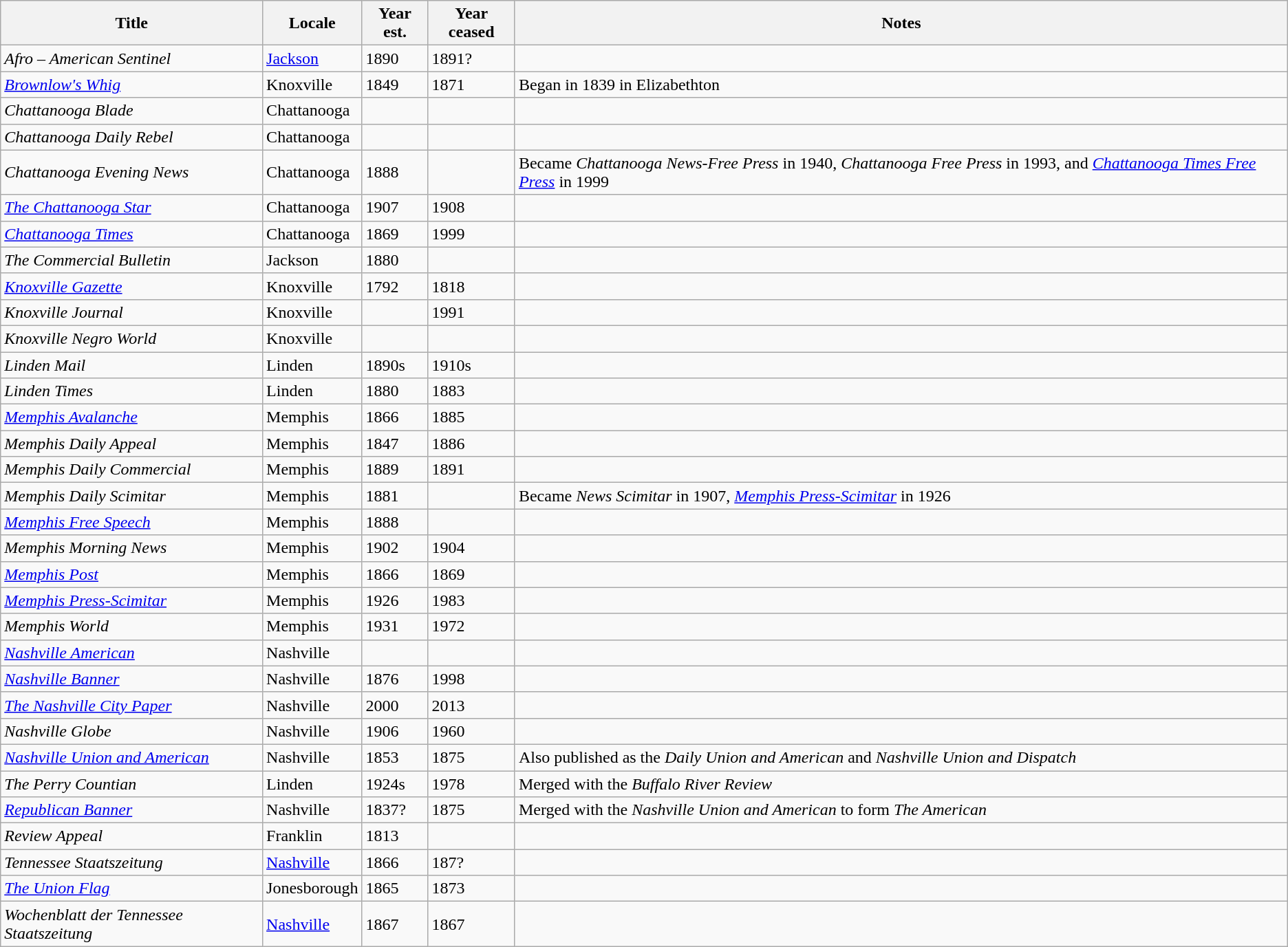<table class="wikitable sortable">
<tr>
<th>Title</th>
<th>Locale</th>
<th>Year est.</th>
<th>Year ceased</th>
<th>Notes</th>
</tr>
<tr>
<td><em>Afro – American Sentinel</em></td>
<td><a href='#'>Jackson</a></td>
<td>1890</td>
<td>1891?</td>
<td></td>
</tr>
<tr>
<td><em><a href='#'>Brownlow's Whig</a></em></td>
<td>Knoxville</td>
<td>1849</td>
<td>1871</td>
<td>Began in 1839 in Elizabethton</td>
</tr>
<tr>
<td><em>Chattanooga Blade</em></td>
<td>Chattanooga</td>
<td></td>
<td></td>
<td></td>
</tr>
<tr>
<td><em>Chattanooga Daily Rebel</em></td>
<td>Chattanooga</td>
<td></td>
<td></td>
<td></td>
</tr>
<tr>
<td><em>Chattanooga Evening News</em></td>
<td>Chattanooga</td>
<td>1888</td>
<td></td>
<td>Became <em>Chattanooga News-Free Press</em> in 1940, <em>Chattanooga Free Press</em> in 1993, and <em><a href='#'>Chattanooga Times Free Press</a></em> in 1999</td>
</tr>
<tr>
<td><em><a href='#'>The Chattanooga Star</a></em></td>
<td>Chattanooga</td>
<td>1907</td>
<td>1908</td>
<td></td>
</tr>
<tr>
<td><em><a href='#'>Chattanooga Times</a></em></td>
<td>Chattanooga</td>
<td>1869</td>
<td>1999</td>
<td></td>
</tr>
<tr>
<td><em>The Commercial Bulletin</em></td>
<td>Jackson</td>
<td>1880</td>
<td></td>
<td></td>
</tr>
<tr>
<td><em><a href='#'>Knoxville Gazette</a></em></td>
<td>Knoxville</td>
<td>1792</td>
<td>1818</td>
<td></td>
</tr>
<tr>
<td><em>Knoxville Journal</em></td>
<td>Knoxville</td>
<td></td>
<td>1991</td>
<td></td>
</tr>
<tr>
<td><em>Knoxville Negro World</em></td>
<td>Knoxville</td>
<td></td>
<td></td>
<td></td>
</tr>
<tr>
<td><em>Linden Mail</em></td>
<td>Linden</td>
<td>1890s</td>
<td>1910s</td>
<td></td>
</tr>
<tr>
<td><em>Linden Times</em></td>
<td>Linden</td>
<td>1880</td>
<td>1883</td>
<td></td>
</tr>
<tr>
<td><em><a href='#'>Memphis Avalanche</a></em></td>
<td>Memphis</td>
<td>1866</td>
<td>1885</td>
<td></td>
</tr>
<tr>
<td><em>Memphis Daily Appeal</em></td>
<td>Memphis</td>
<td>1847</td>
<td>1886</td>
<td></td>
</tr>
<tr>
<td><em>Memphis Daily Commercial</em></td>
<td>Memphis</td>
<td>1889</td>
<td>1891</td>
<td></td>
</tr>
<tr>
<td><em>Memphis Daily Scimitar</em></td>
<td>Memphis</td>
<td>1881</td>
<td></td>
<td>Became <em>News Scimitar</em> in 1907, <em><a href='#'>Memphis Press-Scimitar</a></em> in 1926</td>
</tr>
<tr>
<td><em><a href='#'>Memphis Free Speech</a></em></td>
<td>Memphis</td>
<td>1888</td>
<td></td>
<td></td>
</tr>
<tr>
<td><em>Memphis Morning News</em></td>
<td>Memphis</td>
<td>1902</td>
<td>1904</td>
<td></td>
</tr>
<tr>
<td><em><a href='#'>Memphis Post</a></em></td>
<td>Memphis</td>
<td>1866</td>
<td>1869</td>
<td></td>
</tr>
<tr>
<td><em><a href='#'>Memphis Press-Scimitar</a></em></td>
<td>Memphis</td>
<td>1926</td>
<td>1983</td>
<td></td>
</tr>
<tr>
<td><em>Memphis World</em></td>
<td>Memphis</td>
<td>1931</td>
<td>1972</td>
<td></td>
</tr>
<tr>
<td><em><a href='#'>Nashville American</a></em></td>
<td>Nashville</td>
<td></td>
<td></td>
<td></td>
</tr>
<tr>
<td><em><a href='#'>Nashville Banner</a></em></td>
<td>Nashville</td>
<td>1876</td>
<td>1998</td>
<td></td>
</tr>
<tr>
<td><em><a href='#'>The Nashville City Paper</a></em></td>
<td>Nashville</td>
<td>2000</td>
<td>2013</td>
<td></td>
</tr>
<tr>
<td><em>Nashville Globe</em></td>
<td>Nashville</td>
<td>1906</td>
<td>1960</td>
</tr>
<tr>
<td><em><a href='#'>Nashville Union and American</a></em></td>
<td>Nashville</td>
<td>1853</td>
<td>1875</td>
<td>Also published as the <em>Daily Union and American</em> and <em>Nashville Union and Dispatch</em></td>
</tr>
<tr>
<td><em>The Perry Countian</em></td>
<td>Linden</td>
<td>1924s</td>
<td>1978</td>
<td>Merged with the <em>Buffalo River Review</em></td>
</tr>
<tr>
<td><em><a href='#'>Republican Banner</a></em></td>
<td>Nashville</td>
<td>1837?</td>
<td>1875</td>
<td>Merged with the <em>Nashville Union and American</em> to form <em>The American</em></td>
</tr>
<tr>
<td><em>Review Appeal</em></td>
<td>Franklin</td>
<td>1813</td>
<td></td>
<td></td>
</tr>
<tr>
<td><em>Tennessee Staatszeitung</em></td>
<td><a href='#'>Nashville</a></td>
<td>1866</td>
<td>187?</td>
<td></td>
</tr>
<tr>
<td><em><a href='#'>The Union Flag</a></em></td>
<td>Jonesborough</td>
<td>1865</td>
<td>1873</td>
<td></td>
</tr>
<tr>
<td><em>Wochenblatt der Tennessee Staatszeitung</em></td>
<td><a href='#'>Nashville</a></td>
<td>1867</td>
<td>1867</td>
<td></td>
</tr>
</table>
